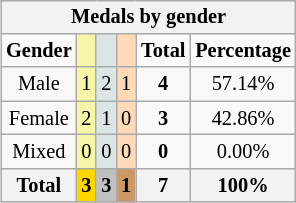<table class="wikitable" style="font-size:85%; float:right; text-align:center">
<tr style="background:#efefef;">
<th colspan=6><strong>Medals by gender</strong></th>
</tr>
<tr align=center>
<td><strong>Gender</strong></td>
<td style="background:#f7f6a8;"></td>
<td style="background:#dce5e5;"></td>
<td style="background:#ffdab9;"></td>
<td><strong>Total</strong></td>
<td><strong>Percentage</strong></td>
</tr>
<tr align=center>
<td>Male</td>
<td style="background:#F7F6A8;">1</td>
<td style="background:#DCE5E5;">2</td>
<td style="background:#FFDAB9;">1</td>
<td><strong>4</strong></td>
<td>57.14%</td>
</tr>
<tr align=center>
<td>Female</td>
<td style="background:#F7F6A8;">2</td>
<td style="background:#DCE5E5;">1</td>
<td style="background:#FFDAB9;">0</td>
<td><strong>3</strong></td>
<td>42.86%</td>
</tr>
<tr align=center>
<td>Mixed</td>
<td style="background:#F7F6A8;">0</td>
<td style="background:#DCE5E5;">0</td>
<td style="background:#FFDAB9;">0</td>
<td><strong>0</strong></td>
<td>0.00%</td>
</tr>
<tr align=center>
<th><strong>Total</strong></th>
<th style="background:gold;"><strong>3</strong></th>
<th style="background:silver;"><strong>3</strong></th>
<th style="background:#c96;"><strong>1</strong></th>
<th><strong>7</strong></th>
<th><strong>100%</strong></th>
</tr>
</table>
